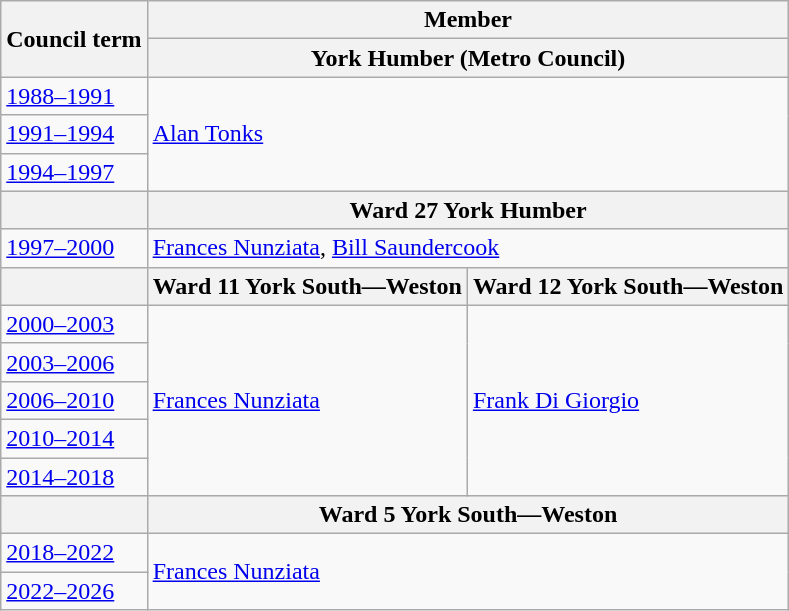<table class="wikitable">
<tr>
<th rowspan="2">Council term</th>
<th colspan="2">Member</th>
</tr>
<tr>
<th colspan="2">York Humber (Metro Council)</th>
</tr>
<tr>
<td><a href='#'>1988–1991</a></td>
<td colspan="2" rowspan="3"><a href='#'>Alan Tonks</a></td>
</tr>
<tr>
<td><a href='#'>1991–1994</a></td>
</tr>
<tr>
<td><a href='#'>1994–1997</a></td>
</tr>
<tr>
<th></th>
<th colspan="2">Ward 27 York Humber</th>
</tr>
<tr>
<td><a href='#'>1997–2000</a></td>
<td colspan="2"><a href='#'>Frances Nunziata</a>, <a href='#'>Bill Saundercook</a></td>
</tr>
<tr>
<th></th>
<th>Ward 11 York South—Weston</th>
<th>Ward 12 York South—Weston</th>
</tr>
<tr>
<td><a href='#'>2000–2003</a></td>
<td rowspan="5"><a href='#'>Frances Nunziata</a></td>
<td rowspan="5"><a href='#'>Frank Di Giorgio</a></td>
</tr>
<tr>
<td><a href='#'>2003–2006</a></td>
</tr>
<tr>
<td><a href='#'>2006–2010</a></td>
</tr>
<tr>
<td><a href='#'>2010–2014</a></td>
</tr>
<tr>
<td><a href='#'>2014–2018</a></td>
</tr>
<tr>
<th></th>
<th colspan="4">Ward 5 York South—Weston</th>
</tr>
<tr>
<td><a href='#'>2018–2022</a></td>
<td colspan="2" rowspan="2"><a href='#'>Frances Nunziata</a></td>
</tr>
<tr>
<td><a href='#'>2022–2026</a></td>
</tr>
</table>
